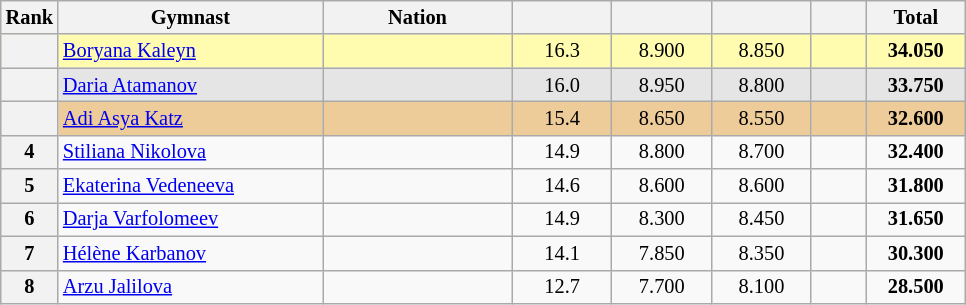<table class="wikitable sortable" style="text-align:center; font-size:85%">
<tr>
<th scope="col" style="width:20px;">Rank</th>
<th ! scope="col" style="width:170px;">Gymnast</th>
<th ! scope="col" style="width:120px;">Nation</th>
<th ! scope="col" style="width:60px;"></th>
<th ! scope="col" style="width:60px;"></th>
<th ! scope="col" style="width:60px;"></th>
<th ! scope="col" style="width:30px;"></th>
<th ! scope="col" style="width:60px;">Total</th>
</tr>
<tr bgcolor=fffcaf>
<th scope=row></th>
<td align=left><a href='#'>Boryana Kaleyn</a></td>
<td style="text-align:left;"></td>
<td>16.3</td>
<td>8.900</td>
<td>8.850</td>
<td></td>
<td><strong>34.050</strong></td>
</tr>
<tr bgcolor=e5e5e5>
<th scope=row></th>
<td align=left><a href='#'>Daria Atamanov</a></td>
<td style="text-align:left;"></td>
<td>16.0</td>
<td>8.950</td>
<td>8.800</td>
<td></td>
<td><strong>33.750</strong></td>
</tr>
<tr bgcolor=eecc99>
<th scope=row></th>
<td align=left><a href='#'>Adi Asya Katz</a></td>
<td style="text-align:left;"></td>
<td>15.4</td>
<td>8.650</td>
<td>8.550</td>
<td></td>
<td><strong>32.600</strong></td>
</tr>
<tr>
<th scope=row>4</th>
<td align=left><a href='#'>Stiliana Nikolova</a></td>
<td style="text-align:left;"></td>
<td>14.9</td>
<td>8.800</td>
<td>8.700</td>
<td></td>
<td><strong>32.400</strong></td>
</tr>
<tr>
<th scope=row>5</th>
<td align=left><a href='#'>Ekaterina Vedeneeva</a></td>
<td style="text-align:left;"></td>
<td>14.6</td>
<td>8.600</td>
<td>8.600</td>
<td></td>
<td><strong>31.800</strong></td>
</tr>
<tr>
<th scope=row>6</th>
<td align=left><a href='#'>Darja Varfolomeev</a></td>
<td style="text-align:left;"></td>
<td>14.9</td>
<td>8.300</td>
<td>8.450</td>
<td></td>
<td><strong>31.650</strong></td>
</tr>
<tr>
<th scope=row>7</th>
<td align=left><a href='#'>Hélène Karbanov</a></td>
<td style="text-align:left;"></td>
<td>14.1</td>
<td>7.850</td>
<td>8.350</td>
<td></td>
<td><strong>30.300</strong></td>
</tr>
<tr>
<th scope=row>8</th>
<td align=left><a href='#'>Arzu Jalilova</a></td>
<td style="text-align:left;"></td>
<td>12.7</td>
<td>7.700</td>
<td>8.100</td>
<td></td>
<td><strong>28.500</strong></td>
</tr>
</table>
